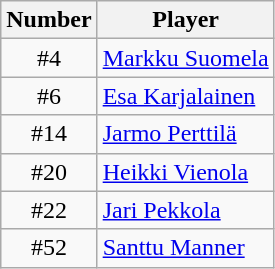<table class="wikitable">
<tr>
<th>Number</th>
<th>Player</th>
</tr>
<tr>
<td style="text-align:center">#4</td>
<td><a href='#'>Markku Suomela</a></td>
</tr>
<tr>
<td style="text-align:center">#6</td>
<td><a href='#'>Esa Karjalainen</a></td>
</tr>
<tr>
<td style="text-align:center">#14</td>
<td><a href='#'>Jarmo Perttilä</a></td>
</tr>
<tr>
<td style="text-align:center">#20</td>
<td><a href='#'>Heikki Vienola</a></td>
</tr>
<tr>
<td style="text-align:center">#22</td>
<td><a href='#'>Jari Pekkola</a></td>
</tr>
<tr>
<td style="text-align:center">#52</td>
<td><a href='#'>Santtu Manner</a></td>
</tr>
</table>
